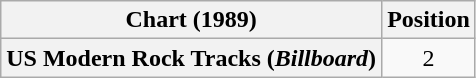<table class="wikitable plainrowheaders" style="text-align:center">
<tr>
<th>Chart (1989)</th>
<th>Position</th>
</tr>
<tr>
<th scope="row">US Modern Rock Tracks (<em>Billboard</em>)</th>
<td>2</td>
</tr>
</table>
